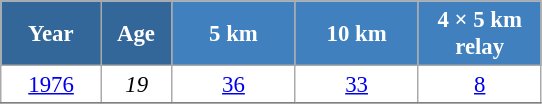<table class="wikitable" style="font-size:95%; text-align:center; border:grey solid 1px; border-collapse:collapse; background:#ffffff;">
<tr>
<th style="background-color:#369; color:white; width:60px;"> Year </th>
<th style="background-color:#369; color:white; width:40px;"> Age </th>
<th style="background-color:#4180be; color:white; width:75px;"> 5 km </th>
<th style="background-color:#4180be; color:white; width:75px;"> 10 km </th>
<th style="background-color:#4180be; color:white; width:75px;"> 4 × 5 km <br> relay </th>
</tr>
<tr>
<td><a href='#'>1976</a></td>
<td><em>19</em></td>
<td><a href='#'>36</a></td>
<td><a href='#'>33</a></td>
<td><a href='#'>8</a></td>
</tr>
<tr>
</tr>
</table>
